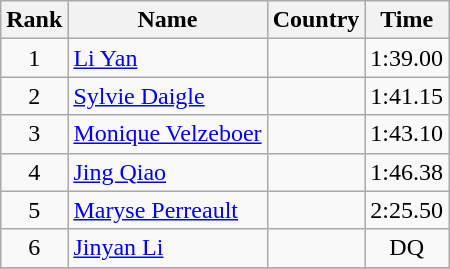<table class="wikitable" style="text-align:center">
<tr>
<th>Rank</th>
<th>Name</th>
<th>Country</th>
<th>Time</th>
</tr>
<tr>
<td>1</td>
<td align=left><a href='#'>Li Yan</a></td>
<td align=left></td>
<td>1:39.00</td>
</tr>
<tr>
<td>2</td>
<td align=left><a href='#'>Sylvie Daigle</a></td>
<td align=left></td>
<td>1:41.15</td>
</tr>
<tr>
<td>3</td>
<td align=left><a href='#'>Monique Velzeboer</a></td>
<td align=left></td>
<td>1:43.10</td>
</tr>
<tr>
<td>4</td>
<td align=left><a href='#'>Jing Qiao</a></td>
<td align=left></td>
<td>1:46.38</td>
</tr>
<tr>
<td>5</td>
<td align=left><a href='#'>Maryse Perreault</a></td>
<td align=left></td>
<td>2:25.50</td>
</tr>
<tr>
<td>6</td>
<td align=left><a href='#'>Jinyan Li</a></td>
<td align=left></td>
<td>DQ</td>
</tr>
<tr>
</tr>
</table>
